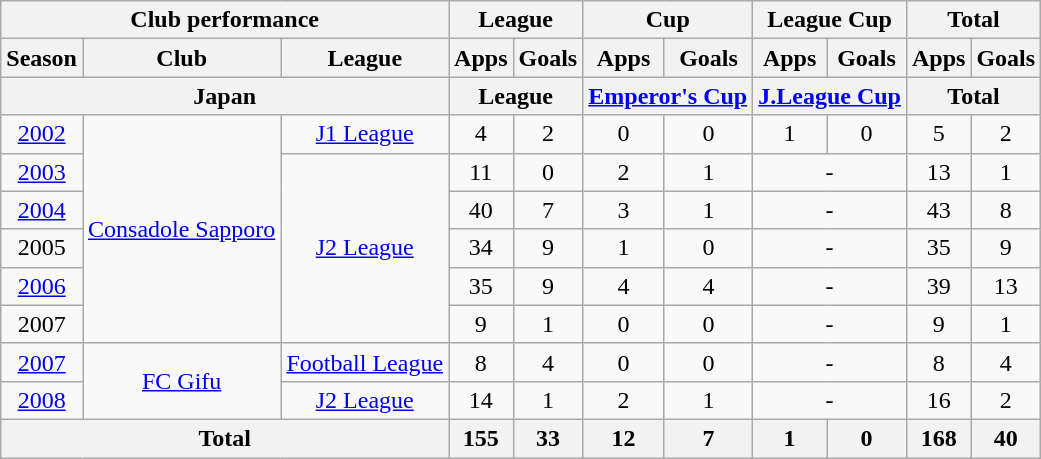<table class="wikitable" style="text-align:center;">
<tr>
<th colspan=3>Club performance</th>
<th colspan=2>League</th>
<th colspan=2>Cup</th>
<th colspan=2>League Cup</th>
<th colspan=2>Total</th>
</tr>
<tr>
<th>Season</th>
<th>Club</th>
<th>League</th>
<th>Apps</th>
<th>Goals</th>
<th>Apps</th>
<th>Goals</th>
<th>Apps</th>
<th>Goals</th>
<th>Apps</th>
<th>Goals</th>
</tr>
<tr>
<th colspan=3>Japan</th>
<th colspan=2>League</th>
<th colspan=2><a href='#'>Emperor's Cup</a></th>
<th colspan=2><a href='#'>J.League Cup</a></th>
<th colspan=2>Total</th>
</tr>
<tr>
<td><a href='#'>2002</a></td>
<td rowspan="6"><a href='#'>Consadole Sapporo</a></td>
<td><a href='#'>J1 League</a></td>
<td>4</td>
<td>2</td>
<td>0</td>
<td>0</td>
<td>1</td>
<td>0</td>
<td>5</td>
<td>2</td>
</tr>
<tr>
<td><a href='#'>2003</a></td>
<td rowspan="5"><a href='#'>J2 League</a></td>
<td>11</td>
<td>0</td>
<td>2</td>
<td>1</td>
<td colspan="2">-</td>
<td>13</td>
<td>1</td>
</tr>
<tr>
<td><a href='#'>2004</a></td>
<td>40</td>
<td>7</td>
<td>3</td>
<td>1</td>
<td colspan="2">-</td>
<td>43</td>
<td>8</td>
</tr>
<tr>
<td>2005</td>
<td>34</td>
<td>9</td>
<td>1</td>
<td>0</td>
<td colspan="2">-</td>
<td>35</td>
<td>9</td>
</tr>
<tr>
<td><a href='#'>2006</a></td>
<td>35</td>
<td>9</td>
<td>4</td>
<td>4</td>
<td colspan="2">-</td>
<td>39</td>
<td>13</td>
</tr>
<tr>
<td>2007</td>
<td>9</td>
<td>1</td>
<td>0</td>
<td>0</td>
<td colspan="2">-</td>
<td>9</td>
<td>1</td>
</tr>
<tr>
<td><a href='#'>2007</a></td>
<td rowspan="2"><a href='#'>FC Gifu</a></td>
<td><a href='#'>Football League</a></td>
<td>8</td>
<td>4</td>
<td>0</td>
<td>0</td>
<td colspan="2">-</td>
<td>8</td>
<td>4</td>
</tr>
<tr>
<td><a href='#'>2008</a></td>
<td><a href='#'>J2 League</a></td>
<td>14</td>
<td>1</td>
<td>2</td>
<td>1</td>
<td colspan="2">-</td>
<td>16</td>
<td>2</td>
</tr>
<tr>
<th colspan=3>Total</th>
<th>155</th>
<th>33</th>
<th>12</th>
<th>7</th>
<th>1</th>
<th>0</th>
<th>168</th>
<th>40</th>
</tr>
</table>
